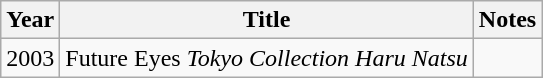<table class="wikitable">
<tr>
<th>Year</th>
<th>Title</th>
<th>Notes</th>
</tr>
<tr>
<td>2003</td>
<td>Future Eyes <em>Tokyo Collection Haru Natsu</em></td>
<td></td>
</tr>
</table>
